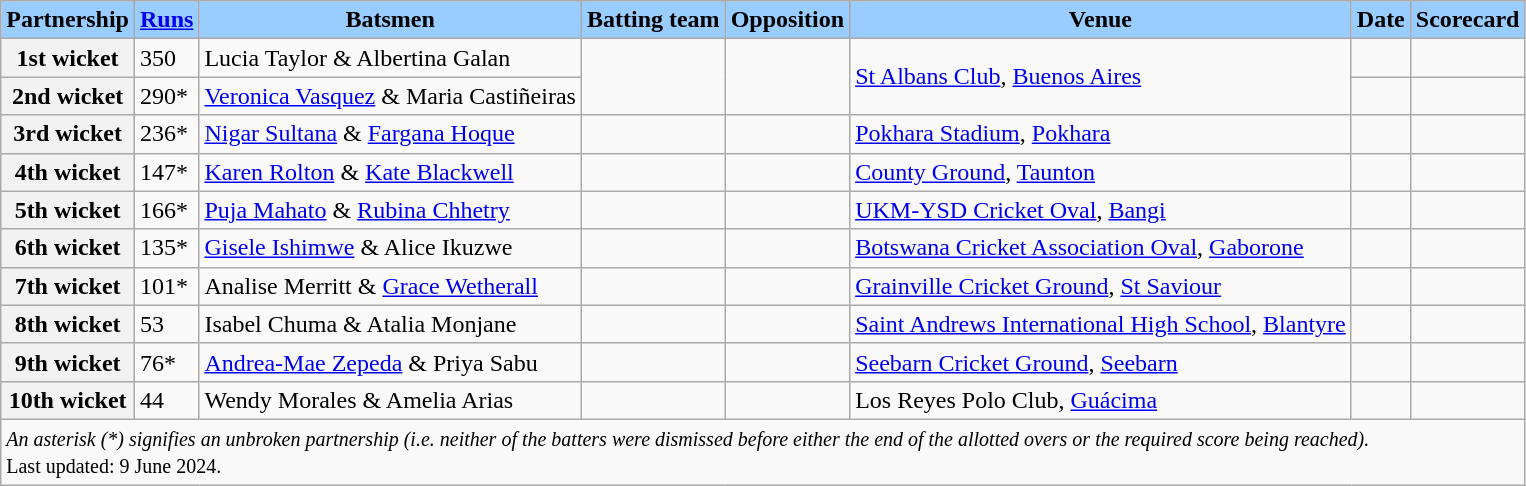<table class="wikitable">
<tr>
<th style="background-color:#99ccff;">Partnership</th>
<th style="background-color:#99ccff;"><a href='#'>Runs</a></th>
<th style="background-color:#99ccff;">Batsmen</th>
<th style="background-color:#99ccff;">Batting team</th>
<th style="background-color:#99ccff;">Opposition</th>
<th style="background-color:#99ccff;">Venue</th>
<th style="background-color:#99ccff;">Date</th>
<th style="background-color:#99ccff;">Scorecard</th>
</tr>
<tr>
<th scope="row">1st wicket</th>
<td>350</td>
<td>Lucia Taylor & Albertina Galan</td>
<td rowspan=2></td>
<td rowspan=2></td>
<td rowspan=2><a href='#'>St Albans Club</a>, <a href='#'>Buenos Aires</a></td>
<td></td>
<td></td>
</tr>
<tr>
<th scope="row">2nd wicket</th>
<td>290*</td>
<td><a href='#'>Veronica Vasquez</a> & Maria Castiñeiras</td>
<td></td>
<td></td>
</tr>
<tr>
<th scope="row">3rd wicket</th>
<td>236*</td>
<td><a href='#'>Nigar Sultana</a> & <a href='#'>Fargana Hoque</a></td>
<td></td>
<td></td>
<td><a href='#'>Pokhara Stadium</a>, <a href='#'>Pokhara</a></td>
<td></td>
<td></td>
</tr>
<tr>
<th scope="row">4th wicket</th>
<td>147*</td>
<td><a href='#'>Karen Rolton</a> & <a href='#'>Kate Blackwell</a></td>
<td></td>
<td></td>
<td><a href='#'>County Ground</a>, <a href='#'>Taunton</a></td>
<td></td>
<td></td>
</tr>
<tr>
<th scope="row">5th wicket</th>
<td>166*</td>
<td><a href='#'>Puja Mahato</a> & <a href='#'>Rubina Chhetry</a></td>
<td></td>
<td></td>
<td><a href='#'>UKM-YSD Cricket Oval</a>, <a href='#'>Bangi</a></td>
<td></td>
<td></td>
</tr>
<tr>
<th scope="row">6th wicket</th>
<td>135*</td>
<td><a href='#'>Gisele Ishimwe</a> & Alice Ikuzwe</td>
<td></td>
<td></td>
<td><a href='#'>Botswana Cricket Association Oval</a>, <a href='#'>Gaborone</a></td>
<td></td>
<td></td>
</tr>
<tr>
<th scope="row">7th wicket</th>
<td>101*</td>
<td>Analise Merritt & <a href='#'>Grace Wetherall</a></td>
<td></td>
<td></td>
<td><a href='#'>Grainville Cricket Ground</a>, <a href='#'>St Saviour</a></td>
<td></td>
<td></td>
</tr>
<tr>
<th scope="row">8th wicket</th>
<td>53</td>
<td>Isabel Chuma & Atalia Monjane</td>
<td></td>
<td></td>
<td><a href='#'>Saint Andrews International High School</a>, <a href='#'>Blantyre</a></td>
<td></td>
<td></td>
</tr>
<tr>
<th scope="row">9th wicket</th>
<td>76*</td>
<td><a href='#'>Andrea-Mae Zepeda</a> & Priya Sabu</td>
<td></td>
<td></td>
<td><a href='#'>Seebarn Cricket Ground</a>, <a href='#'>Seebarn</a></td>
<td></td>
<td></td>
</tr>
<tr>
<th scope="row">10th wicket</th>
<td>44</td>
<td>Wendy Morales & Amelia Arias</td>
<td></td>
<td></td>
<td>Los Reyes Polo Club, <a href='#'>Guácima</a></td>
<td></td>
<td></td>
</tr>
<tr>
<td scope="row" colspan="9"><small><em>An asterisk (*) signifies an unbroken partnership (i.e. neither of the batters were dismissed before either the end of the allotted overs or the required score being reached).</em></small><br><small>Last updated: 9 June 2024.</small></td>
</tr>
</table>
